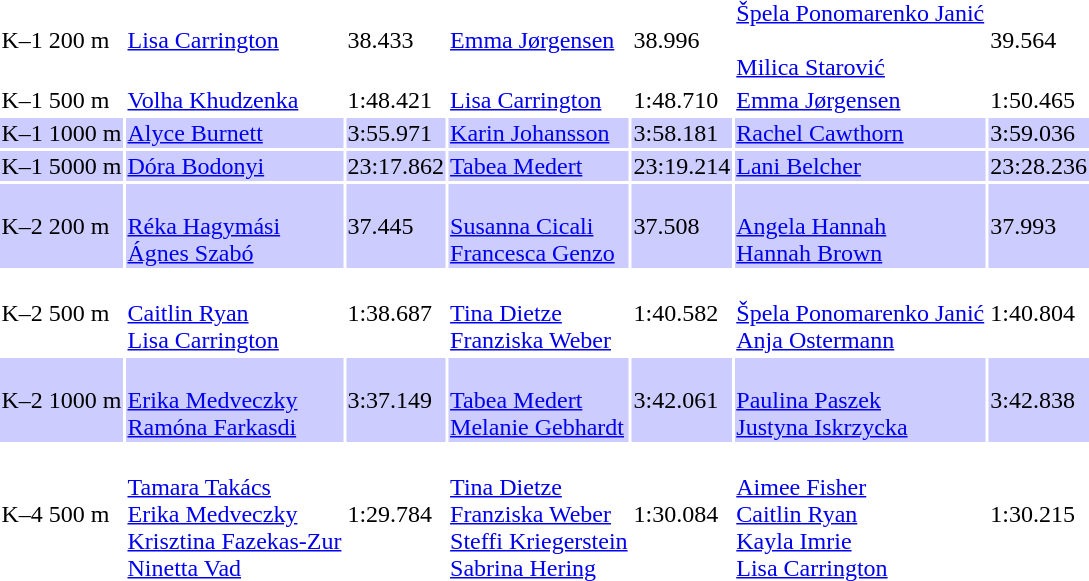<table>
<tr>
<td>K–1 200 m<br></td>
<td><a href='#'>Lisa Carrington</a><br></td>
<td>38.433</td>
<td><a href='#'>Emma Jørgensen</a><br></td>
<td>38.996</td>
<td><a href='#'>Špela Ponomarenko Janić</a><br> <br> <a href='#'>Milica Starović</a><br></td>
<td>39.564</td>
</tr>
<tr>
<td>K–1 500 m<br></td>
<td><a href='#'>Volha Khudzenka</a><br></td>
<td>1:48.421</td>
<td><a href='#'>Lisa Carrington</a><br></td>
<td>1:48.710</td>
<td><a href='#'>Emma Jørgensen</a><br></td>
<td>1:50.465</td>
</tr>
<tr bgcolor=ccccff>
<td>K–1 1000 m<br></td>
<td><a href='#'>Alyce Burnett</a><br></td>
<td>3:55.971</td>
<td><a href='#'>Karin Johansson</a><br></td>
<td>3:58.181</td>
<td><a href='#'>Rachel Cawthorn</a><br></td>
<td>3:59.036</td>
</tr>
<tr bgcolor=ccccff>
<td>K–1 5000 m<br></td>
<td><a href='#'>Dóra Bodonyi</a><br></td>
<td>23:17.862</td>
<td><a href='#'>Tabea Medert</a><br></td>
<td>23:19.214</td>
<td><a href='#'>Lani Belcher</a><br></td>
<td>23:28.236</td>
</tr>
<tr bgcolor=ccccff>
<td>K–2 200 m<br></td>
<td><br><a href='#'>Réka Hagymási</a><br><a href='#'>Ágnes Szabó</a></td>
<td>37.445</td>
<td><br><a href='#'>Susanna Cicali</a><br><a href='#'>Francesca Genzo</a></td>
<td>37.508</td>
<td><br><a href='#'>Angela Hannah</a><br><a href='#'>Hannah Brown</a></td>
<td>37.993</td>
</tr>
<tr>
<td>K–2 500 m<br></td>
<td><br><a href='#'>Caitlin Ryan</a><br><a href='#'>Lisa Carrington</a></td>
<td>1:38.687</td>
<td><br><a href='#'>Tina Dietze</a><br><a href='#'>Franziska Weber</a></td>
<td>1:40.582</td>
<td><br><a href='#'>Špela Ponomarenko Janić</a><br><a href='#'>Anja Ostermann</a></td>
<td>1:40.804</td>
</tr>
<tr bgcolor=ccccff>
<td>K–2 1000 m<br></td>
<td><br><a href='#'>Erika Medveczky</a><br><a href='#'>Ramóna Farkasdi</a></td>
<td>3:37.149</td>
<td><br><a href='#'>Tabea Medert</a><br><a href='#'>Melanie Gebhardt</a></td>
<td>3:42.061</td>
<td><br><a href='#'>Paulina Paszek</a><br><a href='#'>Justyna Iskrzycka</a></td>
<td>3:42.838</td>
</tr>
<tr>
<td>K–4 500 m<br></td>
<td><br><a href='#'>Tamara Takács</a><br><a href='#'>Erika Medveczky</a><br><a href='#'>Krisztina Fazekas-Zur</a><br><a href='#'>Ninetta Vad</a></td>
<td>1:29.784</td>
<td><br><a href='#'>Tina Dietze</a><br><a href='#'>Franziska Weber</a><br><a href='#'>Steffi Kriegerstein</a><br><a href='#'>Sabrina Hering</a></td>
<td>1:30.084</td>
<td><br><a href='#'>Aimee Fisher</a><br><a href='#'>Caitlin Ryan</a><br><a href='#'>Kayla Imrie</a><br><a href='#'>Lisa Carrington</a></td>
<td>1:30.215</td>
</tr>
</table>
